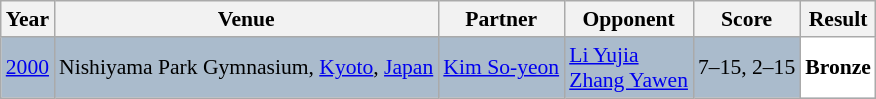<table class="sortable wikitable" style="font-size: 90%;">
<tr>
<th>Year</th>
<th>Venue</th>
<th>Partner</th>
<th>Opponent</th>
<th>Score</th>
<th>Result</th>
</tr>
<tr style="background:#AABBCC">
<td align="center"><a href='#'>2000</a></td>
<td align="left">Nishiyama Park Gymnasium, <a href='#'>Kyoto</a>, <a href='#'>Japan</a></td>
<td align="left"> <a href='#'>Kim So-yeon</a></td>
<td align="left"> <a href='#'>Li Yujia</a> <br>  <a href='#'>Zhang Yawen</a></td>
<td align="left">7–15, 2–15</td>
<td style="text-align:left; background:white"> <strong>Bronze</strong></td>
</tr>
</table>
